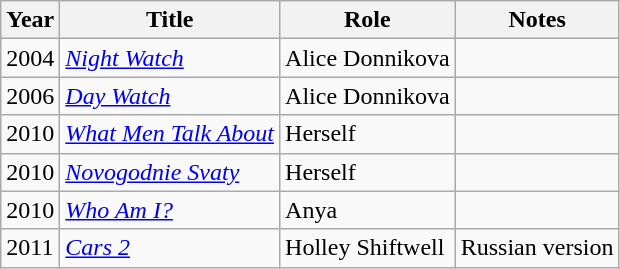<table class="wikitable">
<tr>
<th>Year</th>
<th>Title</th>
<th>Role</th>
<th>Notes</th>
</tr>
<tr>
<td>2004</td>
<td><em><a href='#'>Night Watch</a></em></td>
<td>Alice Donnikova</td>
<td></td>
</tr>
<tr>
<td>2006</td>
<td><em><a href='#'>Day Watch</a></em></td>
<td>Alice Donnikova</td>
<td></td>
</tr>
<tr>
<td>2010</td>
<td><em><a href='#'>What Men Talk About</a></em></td>
<td>Herself</td>
<td></td>
</tr>
<tr>
<td>2010</td>
<td><em><a href='#'>Novogodnie Svaty</a></em></td>
<td>Herself</td>
<td></td>
</tr>
<tr>
<td>2010</td>
<td><em><a href='#'>Who Am I?</a></em></td>
<td>Anya</td>
<td></td>
</tr>
<tr>
<td>2011</td>
<td><em><a href='#'>Cars 2</a></em></td>
<td>Holley Shiftwell</td>
<td>Russian version</td>
</tr>
</table>
